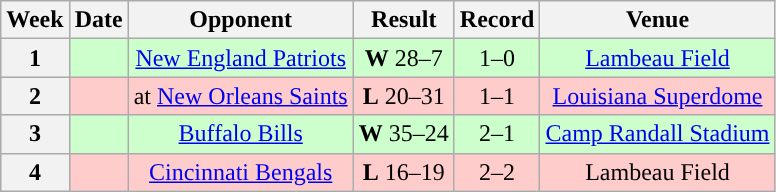<table class="wikitable" style="text-align:center">
<tr>
<th>Week</th>
<th>Date</th>
<th>Opponent</th>
<th>Result</th>
<th>Record</th>
<th>Venue</th>
</tr>
<tr style="background:#cfc">
<th>1</th>
<td></td>
<td><a href='#'>New England Patriots</a></td>
<td><strong>W</strong> 28–7</td>
<td>1–0</td>
<td><a href='#'>Lambeau Field</a></td>
</tr>
<tr style="background:#fcc">
<th>2</th>
<td></td>
<td>at <a href='#'>New Orleans Saints</a></td>
<td><strong>L</strong> 20–31</td>
<td>1–1</td>
<td><a href='#'>Louisiana Superdome</a></td>
</tr>
<tr style="background:#cfc">
<th>3</th>
<td></td>
<td><a href='#'>Buffalo Bills</a></td>
<td><strong>W</strong> 35–24</td>
<td>2–1</td>
<td><a href='#'>Camp Randall Stadium</a></td>
</tr>
<tr style="background:#fcc">
<th>4</th>
<td></td>
<td><a href='#'>Cincinnati Bengals</a></td>
<td><strong>L</strong> 16–19 </td>
<td>2–2</td>
<td>Lambeau Field</td>
</tr>
</table>
